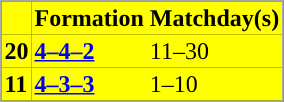<table class="toccolours" border="0" cellpadding="2" cellspacing="0" align="center" style="margin: 0.5em 0 1em 1em; background: #000000; border: 1px #aaaaaa solid;">
<tr bgcolor=#FFFF00>
<th></th>
<th>Formation</th>
<th>Matchday(s)</th>
</tr>
<tr bgcolor=#FFFF00>
<td><strong>20</strong></td>
<td><a href='#'><span><strong>4–4–2</strong></span></a></td>
<td>11–30</td>
</tr>
<tr bgcolor=#FFFF00>
<td><strong>11</strong></td>
<td><a href='#'><span><strong>4–3–3</strong></span></a></td>
<td>1–10</td>
</tr>
</table>
